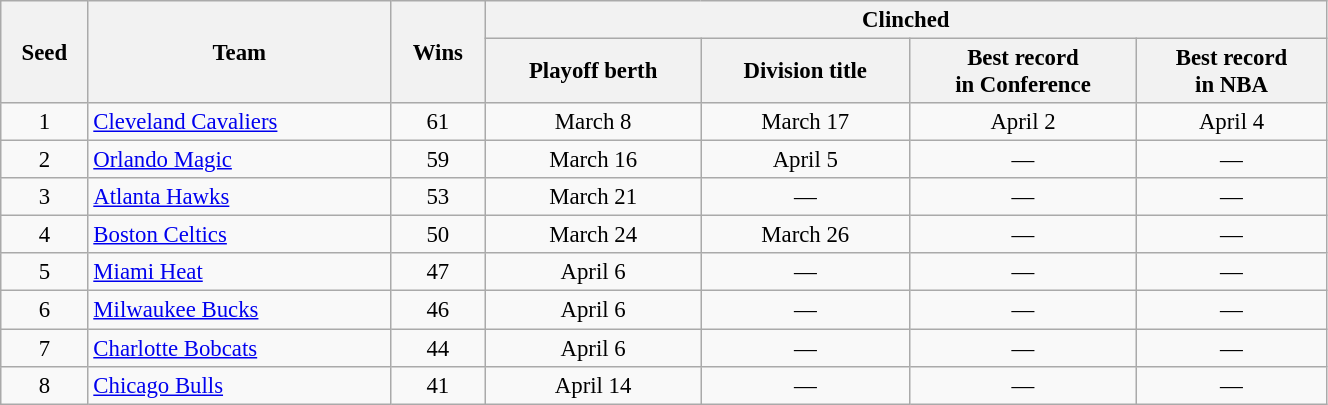<table class=wikitable style="font-size:95%; text-align:center;" width=70%>
<tr>
<th rowspan=2>Seed</th>
<th rowspan=2>Team</th>
<th rowspan=2>Wins</th>
<th colspan=4>Clinched</th>
</tr>
<tr>
<th>Playoff berth</th>
<th>Division title</th>
<th>Best record<br> in Conference</th>
<th>Best record<br> in NBA</th>
</tr>
<tr>
<td>1</td>
<td align=left><a href='#'>Cleveland Cavaliers</a></td>
<td>61</td>
<td>March 8</td>
<td>March 17</td>
<td>April 2</td>
<td>April 4</td>
</tr>
<tr>
<td>2</td>
<td align=left><a href='#'>Orlando Magic</a></td>
<td>59</td>
<td>March 16</td>
<td>April 5</td>
<td>—</td>
<td>—</td>
</tr>
<tr>
<td>3</td>
<td align=left><a href='#'>Atlanta Hawks</a></td>
<td>53</td>
<td>March 21</td>
<td>—</td>
<td>—</td>
<td>—</td>
</tr>
<tr>
<td>4</td>
<td align=left><a href='#'>Boston Celtics</a></td>
<td>50</td>
<td>March 24</td>
<td>March 26</td>
<td>—</td>
<td>—</td>
</tr>
<tr>
<td>5</td>
<td align=left><a href='#'>Miami Heat</a></td>
<td>47</td>
<td>April 6</td>
<td>—</td>
<td>—</td>
<td>—</td>
</tr>
<tr>
<td>6</td>
<td align=left><a href='#'>Milwaukee Bucks</a></td>
<td>46</td>
<td>April 6</td>
<td>—</td>
<td>—</td>
<td>—</td>
</tr>
<tr>
<td>7</td>
<td align=left><a href='#'>Charlotte Bobcats</a></td>
<td>44</td>
<td>April 6</td>
<td>—</td>
<td>—</td>
<td —>—</td>
</tr>
<tr>
<td>8</td>
<td align=left><a href='#'>Chicago Bulls</a></td>
<td>41</td>
<td>April 14</td>
<td>—</td>
<td>—</td>
<td —>—</td>
</tr>
</table>
